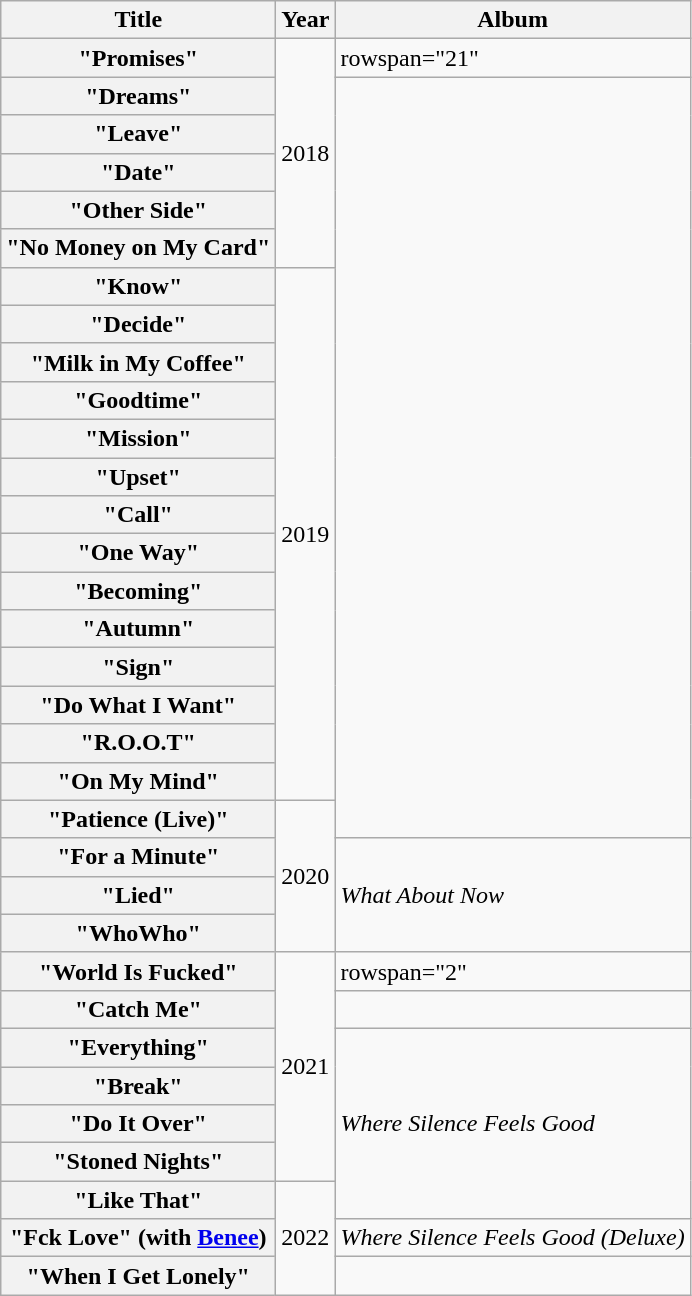<table class="wikitable plainrowheaders">
<tr>
<th scope="col">Title</th>
<th scope="col">Year</th>
<th scope="col">Album</th>
</tr>
<tr>
<th scope="row">"Promises"</th>
<td rowspan="6">2018</td>
<td>rowspan="21" </td>
</tr>
<tr>
<th scope="row">"Dreams"</th>
</tr>
<tr>
<th scope="row">"Leave"</th>
</tr>
<tr>
<th scope="row">"Date"</th>
</tr>
<tr>
<th scope="row">"Other Side"</th>
</tr>
<tr>
<th scope="row">"No Money on My Card"</th>
</tr>
<tr>
<th scope="row">"Know"</th>
<td rowspan="14">2019</td>
</tr>
<tr>
<th scope="row">"Decide"</th>
</tr>
<tr>
<th scope="row">"Milk in My Coffee"</th>
</tr>
<tr>
<th scope="row">"Goodtime"</th>
</tr>
<tr>
<th scope="row">"Mission"</th>
</tr>
<tr>
<th scope="row">"Upset"</th>
</tr>
<tr>
<th scope="row">"Call"</th>
</tr>
<tr>
<th scope="row">"One Way"</th>
</tr>
<tr>
<th scope="row">"Becoming"</th>
</tr>
<tr>
<th scope="row">"Autumn"</th>
</tr>
<tr>
<th scope="row">"Sign"</th>
</tr>
<tr>
<th scope="row">"Do What I Want"</th>
</tr>
<tr>
<th scope="row">"R.O.O.T"</th>
</tr>
<tr>
<th scope="row">"On My Mind"</th>
</tr>
<tr>
<th scope="row">"Patience (Live)"</th>
<td rowspan="4">2020</td>
</tr>
<tr>
<th scope="row">"For a Minute"</th>
<td rowspan="3"><em>What About Now</em></td>
</tr>
<tr>
<th scope="row">"Lied"</th>
</tr>
<tr>
<th scope="row">"WhoWho"</th>
</tr>
<tr>
<th scope="row">"World Is Fucked"</th>
<td rowspan="6">2021</td>
<td>rowspan="2" </td>
</tr>
<tr>
<th scope="row">"Catch Me"</th>
</tr>
<tr>
<th scope="row">"Everything"</th>
<td rowspan="5"><em>Where Silence Feels Good</em></td>
</tr>
<tr>
<th scope="row">"Break"</th>
</tr>
<tr>
<th scope="row">"Do It Over"</th>
</tr>
<tr>
<th scope="row">"Stoned Nights"</th>
</tr>
<tr>
<th scope="row">"Like That"</th>
<td rowspan="3">2022</td>
</tr>
<tr>
<th scope="row">"Fck Love" (with <a href='#'>Benee</a>)</th>
<td><em>Where Silence Feels Good (Deluxe)</em></td>
</tr>
<tr>
<th scope="row">"When I Get Lonely"</th>
<td></td>
</tr>
</table>
